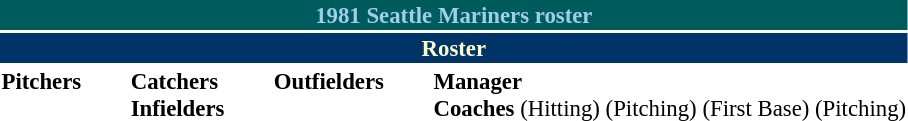<table class="toccolours" style="font-size: 95%;">
<tr>
<th colspan="10" style="background-color: #005c5c; color: #9ECEEE; text-align: center;">1981 Seattle Mariners roster</th>
</tr>
<tr>
<td colspan="10" style="background-color: #003366; color: #FFFDD0; text-align: center;"><strong>Roster</strong></td>
</tr>
<tr>
<td valign="top"><strong>Pitchers</strong><br>













</td>
<td width="25px"></td>
<td valign="top"><strong>Catchers</strong><br>



<strong>Infielders</strong>











</td>
<td width="25px"></td>
<td valign="top"><strong>Outfielders</strong><br>




</td>
<td width="25px"></td>
<td valign="top"><strong>Manager</strong><br>

<strong>Coaches</strong>
 (Hitting)
 (Pitching)
 (First Base)
 (Pitching)</td>
</tr>
</table>
